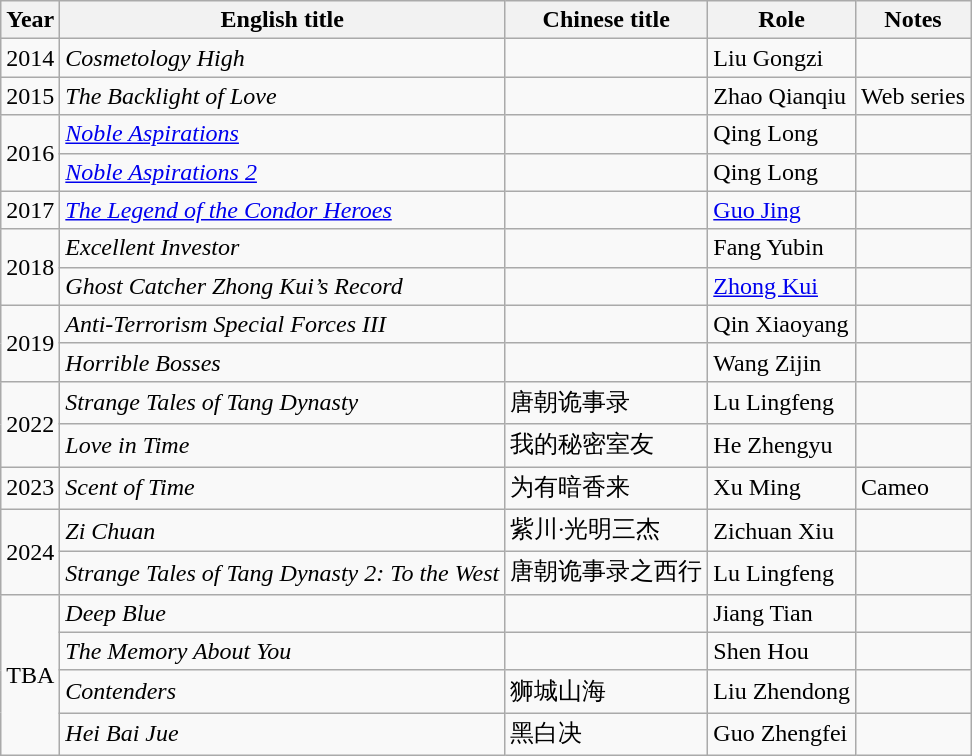<table class="wikitable">
<tr>
<th>Year</th>
<th>English title</th>
<th>Chinese title</th>
<th>Role</th>
<th>Notes</th>
</tr>
<tr>
<td>2014</td>
<td><em>Cosmetology High</em></td>
<td></td>
<td>Liu Gongzi</td>
<td></td>
</tr>
<tr>
<td>2015</td>
<td><em>The Backlight of Love</em></td>
<td></td>
<td>Zhao Qianqiu</td>
<td>Web series</td>
</tr>
<tr>
<td rowspan="2">2016</td>
<td><em><a href='#'>Noble Aspirations</a></em></td>
<td></td>
<td>Qing Long</td>
<td></td>
</tr>
<tr>
<td><em><a href='#'>Noble Aspirations 2</a></em></td>
<td></td>
<td>Qing Long</td>
<td></td>
</tr>
<tr>
<td rowspan="1">2017</td>
<td><em><a href='#'>The Legend of the Condor Heroes</a></em></td>
<td></td>
<td><a href='#'>Guo Jing</a></td>
<td></td>
</tr>
<tr>
<td rowspan=2>2018</td>
<td><em>Excellent Investor</em></td>
<td></td>
<td>Fang Yubin</td>
<td></td>
</tr>
<tr>
<td><em>Ghost Catcher Zhong Kui’s Record</em></td>
<td></td>
<td><a href='#'>Zhong Kui</a></td>
<td></td>
</tr>
<tr>
<td rowspan=2>2019</td>
<td><em>Anti-Terrorism Special Forces III</em></td>
<td></td>
<td>Qin Xiaoyang</td>
<td></td>
</tr>
<tr>
<td><em>Horrible Bosses</em></td>
<td></td>
<td>Wang Zijin</td>
<td></td>
</tr>
<tr>
<td rowspan="2">2022</td>
<td><em>Strange Tales of Tang Dynasty</em></td>
<td>唐朝诡事录</td>
<td>Lu Lingfeng</td>
<td></td>
</tr>
<tr>
<td><em>Love in Time</em></td>
<td>我的秘密室友</td>
<td>He Zhengyu</td>
<td></td>
</tr>
<tr>
<td>2023</td>
<td><em>Scent of Time</em></td>
<td>为有暗香来</td>
<td>Xu Ming</td>
<td>Cameo</td>
</tr>
<tr>
<td rowspan="2">2024</td>
<td><em>Zi Chuan</em></td>
<td>紫川·光明三杰</td>
<td>Zichuan Xiu</td>
<td></td>
</tr>
<tr>
<td><em>Strange Tales of Tang Dynasty 2: To the West</em></td>
<td>唐朝诡事录之西行</td>
<td>Lu Lingfeng</td>
<td></td>
</tr>
<tr>
<td rowspan="4">TBA</td>
<td><em>Deep Blue</em></td>
<td></td>
<td>Jiang Tian</td>
<td></td>
</tr>
<tr>
<td><em>The Memory About You</em></td>
<td></td>
<td>Shen Hou</td>
<td></td>
</tr>
<tr>
<td><em>Contenders</em></td>
<td>狮城山海</td>
<td>Liu Zhendong</td>
<td></td>
</tr>
<tr>
<td><em>Hei Bai Jue</em></td>
<td>黑白决</td>
<td>Guo Zhengfei</td>
<td></td>
</tr>
</table>
